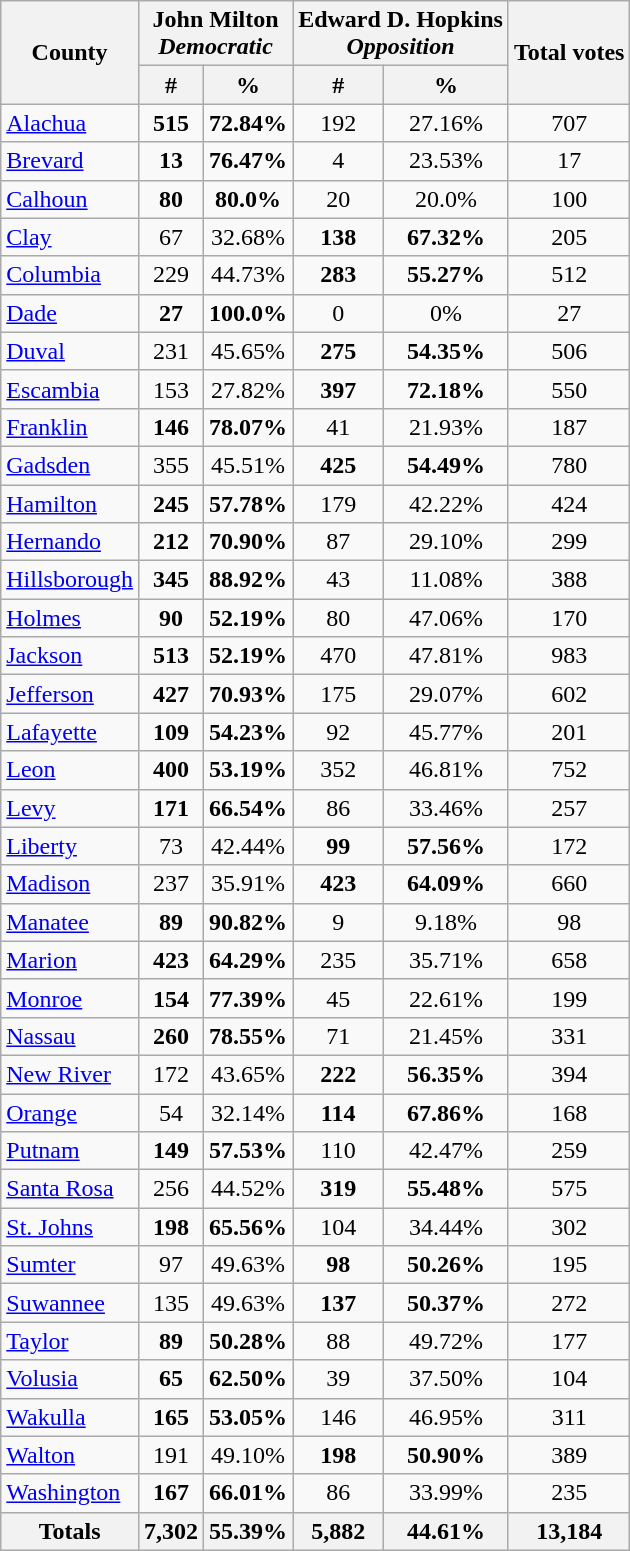<table class="wikitable sortable">
<tr>
<th rowspan="2">County</th>
<th colspan="2" style="text-align: center;" >John Milton <br> <em>Democratic</em></th>
<th colspan="2" style="text-align: center;" >Edward D. Hopkins <br><em>Opposition</em></th>
<th rowspan="2">Total votes</th>
</tr>
<tr>
<th colspan="1" style="text-align: center;" >#</th>
<th colspan="1" style="text-align: center;" >%</th>
<th colspan="1" style="text-align: center;" >#</th>
<th colspan="1" style="text-align: center;" >%</th>
</tr>
<tr>
<td><a href='#'>Alachua</a></td>
<td align="center"><strong>515</strong></td>
<td align="center"><strong>72.84%</strong></td>
<td align="center">192</td>
<td align="center">27.16%</td>
<td align="center">707</td>
</tr>
<tr>
<td><a href='#'>Brevard</a></td>
<td align="center"><strong>13</strong></td>
<td align="center"><strong>76.47%</strong></td>
<td align="center">4</td>
<td align="center">23.53%</td>
<td align="center">17</td>
</tr>
<tr>
<td><a href='#'>Calhoun</a></td>
<td align="center"><strong>80</strong></td>
<td align="center"><strong>80.0%</strong></td>
<td align="center">20</td>
<td align="center">20.0%</td>
<td align="center">100</td>
</tr>
<tr>
<td><a href='#'>Clay</a></td>
<td align="center">67</td>
<td align="center">32.68%</td>
<td align="center"><strong>138</strong></td>
<td align="center"><strong>67.32%</strong></td>
<td align="center">205</td>
</tr>
<tr>
<td><a href='#'>Columbia</a></td>
<td align="center">229</td>
<td align="center">44.73%</td>
<td align="center"><strong>283</strong></td>
<td align="center"><strong>55.27%</strong></td>
<td align="center">512</td>
</tr>
<tr>
<td><a href='#'>Dade</a></td>
<td align="center"><strong>27</strong></td>
<td align="center"><strong>100.0%</strong></td>
<td align="center">0</td>
<td align="center">0%</td>
<td align="center">27</td>
</tr>
<tr>
<td><a href='#'>Duval</a></td>
<td align="center">231</td>
<td align="center">45.65%</td>
<td align="center"><strong>275</strong></td>
<td align="center"><strong>54.35%</strong></td>
<td align="center">506</td>
</tr>
<tr>
<td><a href='#'>Escambia</a></td>
<td align="center">153</td>
<td align="center">27.82%</td>
<td align="center"><strong>397</strong></td>
<td align="center"><strong>72.18%</strong></td>
<td align="center">550</td>
</tr>
<tr>
<td><a href='#'>Franklin</a></td>
<td align="center"><strong>146</strong></td>
<td align="center"><strong>78.07%</strong></td>
<td align="center">41</td>
<td align="center">21.93%</td>
<td align="center">187</td>
</tr>
<tr>
<td><a href='#'>Gadsden</a></td>
<td align="center">355</td>
<td align="center">45.51%</td>
<td align="center"><strong>425</strong></td>
<td align="center"><strong>54.49%</strong></td>
<td align="center">780</td>
</tr>
<tr>
<td><a href='#'>Hamilton</a></td>
<td align="center"><strong>245</strong></td>
<td align="center"><strong>57.78%</strong></td>
<td align="center">179</td>
<td align="center">42.22%</td>
<td align="center">424</td>
</tr>
<tr>
<td><a href='#'>Hernando</a></td>
<td align="center"><strong>212</strong></td>
<td align="center"><strong>70.90%</strong></td>
<td align="center">87</td>
<td align="center">29.10%</td>
<td align="center">299</td>
</tr>
<tr>
<td><a href='#'>Hillsborough</a></td>
<td align="center"><strong>345</strong></td>
<td align="center"><strong>88.92%</strong></td>
<td align="center">43</td>
<td align="center">11.08%</td>
<td align="center">388</td>
</tr>
<tr>
<td><a href='#'>Holmes</a></td>
<td align="center"><strong>90</strong></td>
<td align="center"><strong>52.19%</strong></td>
<td align="center">80</td>
<td align="center">47.06%</td>
<td align="center">170</td>
</tr>
<tr>
<td><a href='#'>Jackson</a></td>
<td align="center"><strong>513</strong></td>
<td align="center"><strong>52.19%</strong></td>
<td align="center">470</td>
<td align="center">47.81%</td>
<td align="center">983</td>
</tr>
<tr>
<td><a href='#'>Jefferson</a></td>
<td align="center"><strong>427</strong></td>
<td align="center"><strong>70.93%</strong></td>
<td align="center">175</td>
<td align="center">29.07%</td>
<td align="center">602</td>
</tr>
<tr>
<td><a href='#'>Lafayette</a></td>
<td align="center"><strong>109</strong></td>
<td align="center"><strong>54.23%</strong></td>
<td align="center">92</td>
<td align="center">45.77%</td>
<td align="center">201</td>
</tr>
<tr>
<td><a href='#'>Leon</a></td>
<td align="center"><strong>400</strong></td>
<td align="center"><strong>53.19%</strong></td>
<td align="center">352</td>
<td align="center">46.81%</td>
<td align="center">752</td>
</tr>
<tr>
<td><a href='#'>Levy</a></td>
<td align="center"><strong>171</strong></td>
<td align="center"><strong>66.54%</strong></td>
<td align="center">86</td>
<td align="center">33.46%</td>
<td align="center">257</td>
</tr>
<tr>
<td><a href='#'>Liberty</a></td>
<td align="center">73</td>
<td align="center">42.44%</td>
<td align="center"><strong>99</strong></td>
<td align="center"><strong>57.56%</strong></td>
<td align="center">172</td>
</tr>
<tr>
<td><a href='#'>Madison</a></td>
<td align="center">237</td>
<td align="center">35.91%</td>
<td align="center"><strong>423</strong></td>
<td align="center"><strong>64.09%</strong></td>
<td align="center">660</td>
</tr>
<tr>
<td><a href='#'>Manatee</a></td>
<td align="center"><strong>89</strong></td>
<td align="center"><strong>90.82%</strong></td>
<td align="center">9</td>
<td align="center">9.18%</td>
<td align="center">98</td>
</tr>
<tr>
<td><a href='#'>Marion</a></td>
<td align="center"><strong>423</strong></td>
<td align="center"><strong>64.29%</strong></td>
<td align="center">235</td>
<td align="center">35.71%</td>
<td align="center">658</td>
</tr>
<tr>
<td><a href='#'>Monroe</a></td>
<td align="center"><strong>154</strong></td>
<td align="center"><strong>77.39%</strong></td>
<td align="center">45</td>
<td align="center">22.61%</td>
<td align="center">199</td>
</tr>
<tr>
<td><a href='#'>Nassau</a></td>
<td align="center"><strong>260</strong></td>
<td align="center"><strong>78.55%</strong></td>
<td align="center">71</td>
<td align="center">21.45%</td>
<td align="center">331</td>
</tr>
<tr>
<td><a href='#'>New River</a></td>
<td align="center">172</td>
<td align="center">43.65%</td>
<td align="center"><strong>222</strong></td>
<td align="center"><strong>56.35%</strong></td>
<td align="center">394</td>
</tr>
<tr>
<td><a href='#'>Orange</a></td>
<td align="center">54</td>
<td align="center">32.14%</td>
<td align="center"><strong>114</strong></td>
<td align="center"><strong>67.86%</strong></td>
<td align="center">168</td>
</tr>
<tr>
<td><a href='#'>Putnam</a></td>
<td align="center"><strong>149</strong></td>
<td align="center"><strong>57.53%</strong></td>
<td align="center">110</td>
<td align="center">42.47%</td>
<td align="center">259</td>
</tr>
<tr>
<td><a href='#'>Santa Rosa</a></td>
<td align="center">256</td>
<td align="center">44.52%</td>
<td align="center"><strong>319</strong></td>
<td align="center"><strong>55.48%</strong></td>
<td align="center">575</td>
</tr>
<tr>
<td><a href='#'>St. Johns</a></td>
<td align="center"><strong>198</strong></td>
<td align="center"><strong>65.56%</strong></td>
<td align="center">104</td>
<td align="center">34.44%</td>
<td align="center">302</td>
</tr>
<tr>
<td><a href='#'>Sumter</a></td>
<td align="center">97</td>
<td align="center">49.63%</td>
<td align="center"><strong>98</strong></td>
<td align="center"><strong>50.26%</strong></td>
<td align="center">195</td>
</tr>
<tr>
<td><a href='#'>Suwannee</a></td>
<td align="center">135</td>
<td align="center">49.63%</td>
<td align="center"><strong>137</strong></td>
<td align="center"><strong>50.37%</strong></td>
<td align="center">272</td>
</tr>
<tr>
<td><a href='#'>Taylor</a></td>
<td align="center"><strong>89</strong></td>
<td align="center"><strong>50.28%</strong></td>
<td align="center">88</td>
<td align="center">49.72%</td>
<td align="center">177</td>
</tr>
<tr>
<td><a href='#'>Volusia</a></td>
<td align="center"><strong>65</strong></td>
<td align="center"><strong>62.50%</strong></td>
<td align="center">39</td>
<td align="center">37.50%</td>
<td align="center">104</td>
</tr>
<tr>
<td><a href='#'>Wakulla</a></td>
<td align="center"><strong>165</strong></td>
<td align="center"><strong>53.05%</strong></td>
<td align="center">146</td>
<td align="center">46.95%</td>
<td align="center">311</td>
</tr>
<tr>
<td><a href='#'>Walton</a></td>
<td align="center">191</td>
<td align="center">49.10%</td>
<td align="center"><strong>198</strong></td>
<td align="center"><strong>50.90%</strong></td>
<td align="center">389</td>
</tr>
<tr>
<td><a href='#'>Washington</a></td>
<td align="center"><strong>167</strong></td>
<td align="center"><strong>66.01%</strong></td>
<td align="center">86</td>
<td align="center">33.99%</td>
<td align="center">235</td>
</tr>
<tr>
<th>Totals</th>
<th><strong>7,302</strong></th>
<th><strong>55.39%</strong></th>
<th><strong>5,882</strong></th>
<th><strong>44.61%</strong></th>
<th>13,184</th>
</tr>
</table>
